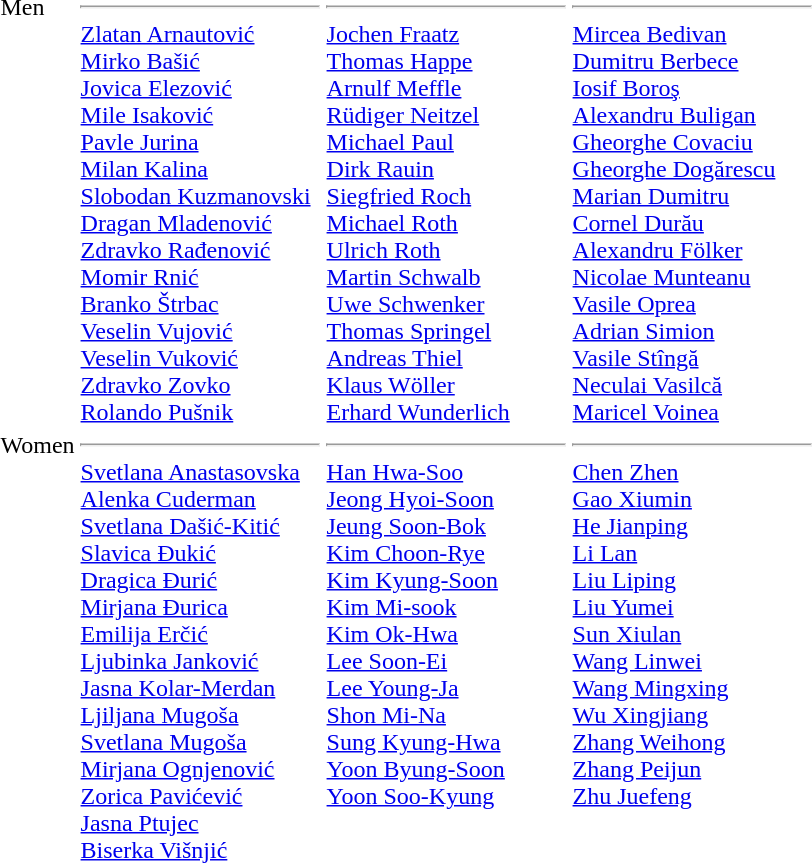<table>
<tr valign=top>
<td>Men <br></td>
<td width=160><hr> <a href='#'>Zlatan Arnautović</a><br><a href='#'>Mirko Bašić</a><br><a href='#'>Jovica Elezović</a><br><a href='#'>Mile Isaković</a><br><a href='#'>Pavle Jurina</a><br><a href='#'>Milan Kalina</a><br><a href='#'>Slobodan Kuzmanovski</a><br><a href='#'>Dragan Mladenović</a><br><a href='#'>Zdravko Rađenović</a><br><a href='#'>Momir Rnić</a><br><a href='#'>Branko Štrbac</a><br><a href='#'>Veselin Vujović</a><br><a href='#'>Veselin Vuković</a><br><a href='#'>Zdravko Zovko</a><br><a href='#'>Rolando Pušnik</a></td>
<td width=160><hr> <a href='#'>Jochen Fraatz</a><br><a href='#'>Thomas Happe</a><br><a href='#'>Arnulf Meffle</a><br><a href='#'>Rüdiger Neitzel</a><br><a href='#'>Michael Paul</a><br><a href='#'>Dirk Rauin</a><br><a href='#'>Siegfried Roch</a><br><a href='#'>Michael Roth</a><br><a href='#'>Ulrich Roth</a><br><a href='#'>Martin Schwalb</a><br><a href='#'>Uwe Schwenker</a><br><a href='#'>Thomas Springel</a><br><a href='#'>Andreas Thiel</a><br><a href='#'>Klaus Wöller</a><br><a href='#'>Erhard Wunderlich</a></td>
<td width=160><hr> <a href='#'>Mircea Bedivan</a><br><a href='#'>Dumitru Berbece</a><br><a href='#'>Iosif Boroş</a><br><a href='#'>Alexandru Buligan</a><br><a href='#'>Gheorghe Covaciu</a><br><a href='#'>Gheorghe Dogărescu</a><br><a href='#'>Marian Dumitru</a><br><a href='#'>Cornel Durău</a><br><a href='#'>Alexandru Fölker</a><br><a href='#'>Nicolae Munteanu</a><br><a href='#'>Vasile Oprea</a><br><a href='#'>Adrian Simion</a><br><a href='#'>Vasile Stîngă</a><br><a href='#'>Neculai Vasilcă</a><br><a href='#'>Maricel Voinea</a></td>
</tr>
<tr valign=top>
<td>Women <br></td>
<td><hr> <a href='#'>Svetlana Anastasovska</a><br><a href='#'>Alenka Cuderman</a><br><a href='#'>Svetlana Dašić-Kitić</a><br><a href='#'>Slavica Đukić</a><br><a href='#'>Dragica Đurić</a><br><a href='#'>Mirjana Đurica</a><br><a href='#'>Emilija Erčić</a><br><a href='#'>Ljubinka Janković</a><br><a href='#'>Jasna Kolar-Merdan</a><br><a href='#'>Ljiljana Mugoša</a><br><a href='#'>Svetlana Mugoša</a><br><a href='#'>Mirjana Ognjenović</a><br><a href='#'>Zorica Pavićević</a><br><a href='#'>Jasna Ptujec</a><br><a href='#'>Biserka Višnjić</a></td>
<td><hr> <a href='#'>Han Hwa-Soo</a><br><a href='#'>Jeong Hyoi-Soon</a><br><a href='#'>Jeung Soon-Bok</a><br><a href='#'>Kim Choon-Rye</a><br><a href='#'>Kim Kyung-Soon</a><br><a href='#'>Kim Mi-sook</a><br><a href='#'>Kim Ok-Hwa</a><br><a href='#'>Lee Soon-Ei</a><br><a href='#'>Lee Young-Ja</a><br><a href='#'>Shon Mi-Na</a><br><a href='#'>Sung Kyung-Hwa</a><br><a href='#'>Yoon Byung-Soon</a><br><a href='#'>Yoon Soo-Kyung</a></td>
<td><hr> <a href='#'>Chen Zhen</a><br><a href='#'>Gao Xiumin</a><br> <a href='#'>He Jianping</a><br><a href='#'>Li Lan</a><br><a href='#'>Liu Liping</a><br><a href='#'>Liu Yumei</a><br><a href='#'>Sun Xiulan</a><br><a href='#'>Wang Linwei</a><br><a href='#'>Wang Mingxing</a><br><a href='#'>Wu Xingjiang</a><br><a href='#'>Zhang Weihong</a><br><a href='#'>Zhang Peijun</a><br><a href='#'>Zhu Juefeng</a></td>
</tr>
</table>
